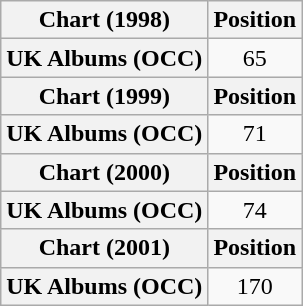<table class="wikitable plainrowheaders" style="text-align:center">
<tr>
<th scope="col">Chart (1998)</th>
<th scope="col">Position</th>
</tr>
<tr>
<th scope="row">UK Albums (OCC)</th>
<td>65</td>
</tr>
<tr>
<th scope="col">Chart (1999)</th>
<th scope="col">Position</th>
</tr>
<tr>
<th scope="row">UK Albums (OCC)</th>
<td>71</td>
</tr>
<tr>
<th scope="col">Chart (2000)</th>
<th scope="col">Position</th>
</tr>
<tr>
<th scope="row">UK Albums (OCC)</th>
<td>74</td>
</tr>
<tr>
<th scope="col">Chart (2001)</th>
<th scope="col">Position</th>
</tr>
<tr>
<th scope="row">UK Albums (OCC)</th>
<td>170</td>
</tr>
</table>
